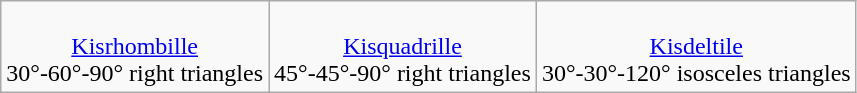<table class=wikitable>
<tr align=center valign=bottom>
<td><br><a href='#'>Kisrhombille</a><br>30°-60°-90° right triangles</td>
<td><br><a href='#'>Kisquadrille</a><br>45°-45°-90° right triangles</td>
<td><br><a href='#'>Kisdeltile</a><br>30°-30°-120° isosceles triangles</td>
</tr>
</table>
